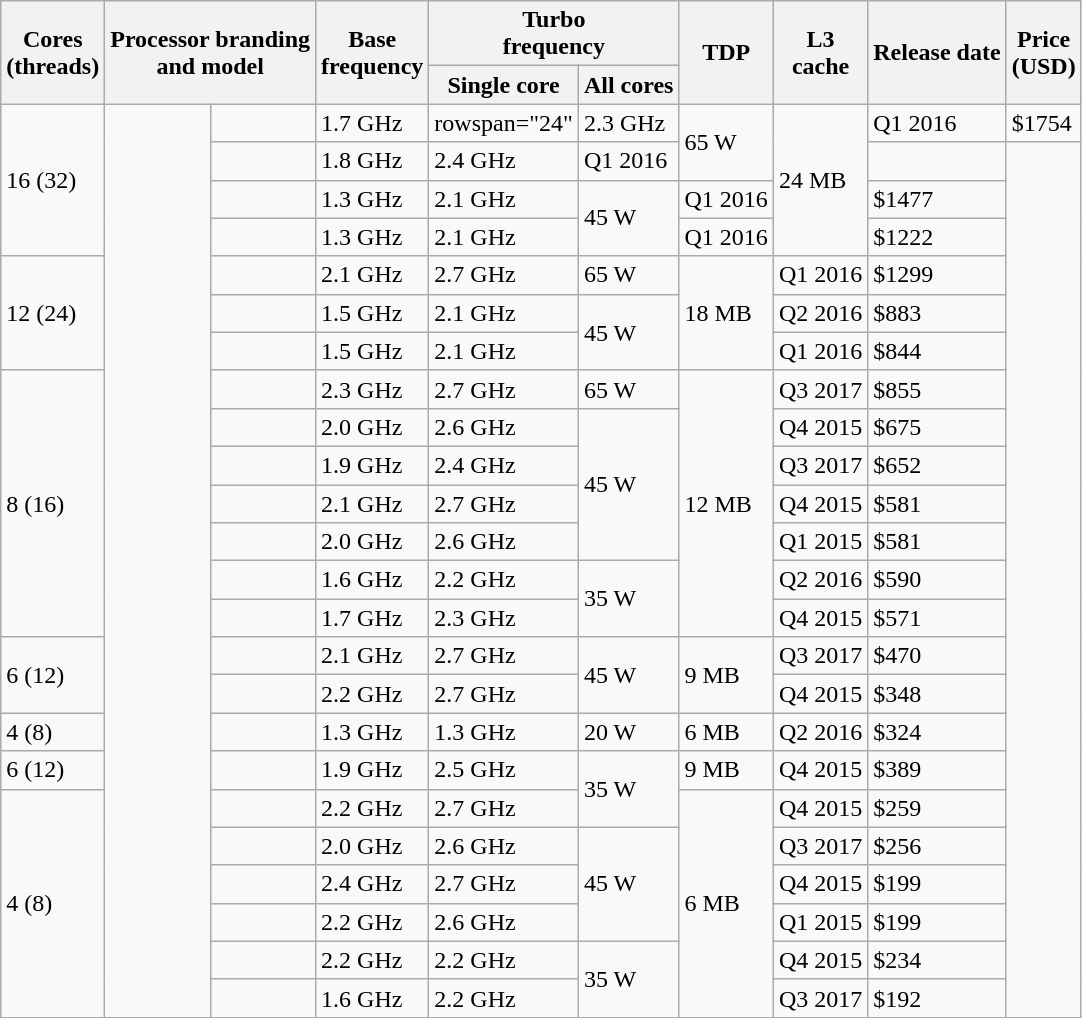<table class="wikitable">
<tr>
<th rowspan="2">Cores<br>(threads)</th>
<th colspan="2" rowspan="2">Processor branding<br>and model</th>
<th rowspan="2">Base<br>frequency</th>
<th colspan="2">Turbo<br>frequency</th>
<th rowspan="2">TDP</th>
<th rowspan="2">L3<br>cache</th>
<th rowspan="2">Release date</th>
<th rowspan="2">Price<br>(USD)</th>
</tr>
<tr>
<th>Single core</th>
<th>All cores</th>
</tr>
<tr>
<td rowspan="4">16 (32)</td>
<td rowspan="24"></td>
<td><strong></strong></td>
<td>1.7 GHz</td>
<td>rowspan="24" </td>
<td>2.3 GHz</td>
<td rowspan="2">65 W</td>
<td rowspan="4">24 MB</td>
<td>Q1 2016</td>
<td>$1754</td>
</tr>
<tr>
<td><strong></strong></td>
<td>1.8 GHz</td>
<td>2.4 GHz</td>
<td>Q1 2016</td>
<td></td>
</tr>
<tr>
<td><strong></strong></td>
<td>1.3 GHz</td>
<td>2.1 GHz</td>
<td rowspan="2">45 W</td>
<td>Q1 2016</td>
<td>$1477</td>
</tr>
<tr>
<td><strong></strong></td>
<td>1.3 GHz</td>
<td>2.1 GHz</td>
<td>Q1 2016</td>
<td>$1222</td>
</tr>
<tr>
<td rowspan="3">12 (24)</td>
<td><strong></strong></td>
<td>2.1 GHz</td>
<td>2.7 GHz</td>
<td>65 W</td>
<td rowspan="3">18 MB</td>
<td>Q1 2016</td>
<td>$1299</td>
</tr>
<tr>
<td><strong></strong></td>
<td>1.5 GHz</td>
<td>2.1 GHz</td>
<td rowspan="2">45 W</td>
<td>Q2 2016</td>
<td>$883</td>
</tr>
<tr>
<td><strong></strong></td>
<td>1.5 GHz</td>
<td>2.1 GHz</td>
<td>Q1 2016</td>
<td>$844</td>
</tr>
<tr>
<td rowspan="7">8 (16)</td>
<td><strong></strong></td>
<td>2.3 GHz</td>
<td>2.7 GHz</td>
<td>65 W</td>
<td rowspan="7">12 MB</td>
<td>Q3 2017</td>
<td>$855</td>
</tr>
<tr>
<td><strong></strong></td>
<td>2.0 GHz</td>
<td>2.6 GHz</td>
<td rowspan="4">45 W</td>
<td>Q4 2015</td>
<td>$675</td>
</tr>
<tr>
<td><strong></strong></td>
<td>1.9 GHz</td>
<td>2.4 GHz</td>
<td>Q3 2017</td>
<td>$652</td>
</tr>
<tr>
<td><strong></strong></td>
<td>2.1 GHz</td>
<td>2.7 GHz</td>
<td>Q4 2015</td>
<td>$581</td>
</tr>
<tr>
<td><strong></strong></td>
<td>2.0 GHz</td>
<td>2.6 GHz</td>
<td>Q1 2015</td>
<td>$581</td>
</tr>
<tr>
<td><strong></strong></td>
<td>1.6 GHz</td>
<td>2.2 GHz</td>
<td rowspan="2">35 W</td>
<td>Q2 2016</td>
<td>$590</td>
</tr>
<tr>
<td><strong></strong></td>
<td>1.7 GHz</td>
<td>2.3 GHz</td>
<td>Q4 2015</td>
<td>$571</td>
</tr>
<tr>
<td rowspan="2">6 (12)</td>
<td><strong></strong></td>
<td>2.1 GHz</td>
<td>2.7 GHz</td>
<td rowspan="2">45 W</td>
<td rowspan="2">9 MB</td>
<td>Q3 2017</td>
<td>$470</td>
</tr>
<tr>
<td><strong></strong></td>
<td>2.2 GHz</td>
<td>2.7 GHz</td>
<td>Q4 2015</td>
<td>$348</td>
</tr>
<tr>
<td>4 (8)</td>
<td><strong></strong></td>
<td>1.3 GHz</td>
<td>1.3 GHz</td>
<td>20 W</td>
<td>6 MB</td>
<td>Q2 2016</td>
<td>$324</td>
</tr>
<tr>
<td>6 (12)</td>
<td><strong></strong></td>
<td>1.9 GHz</td>
<td>2.5 GHz</td>
<td rowspan="2">35 W</td>
<td>9 MB</td>
<td>Q4 2015</td>
<td>$389</td>
</tr>
<tr>
<td rowspan="6">4 (8)</td>
<td><strong></strong></td>
<td>2.2 GHz</td>
<td>2.7 GHz</td>
<td rowspan="6">6 MB</td>
<td>Q4 2015</td>
<td>$259</td>
</tr>
<tr>
<td><strong></strong></td>
<td>2.0 GHz</td>
<td>2.6 GHz</td>
<td rowspan="3">45 W</td>
<td>Q3 2017</td>
<td>$256</td>
</tr>
<tr>
<td><strong></strong></td>
<td>2.4 GHz</td>
<td>2.7 GHz</td>
<td>Q4 2015</td>
<td>$199</td>
</tr>
<tr>
<td><strong></strong></td>
<td>2.2 GHz</td>
<td>2.6 GHz</td>
<td>Q1 2015</td>
<td>$199</td>
</tr>
<tr>
<td><strong></strong></td>
<td>2.2 GHz</td>
<td>2.2 GHz</td>
<td rowspan="2">35 W</td>
<td>Q4 2015</td>
<td>$234</td>
</tr>
<tr>
<td><strong></strong></td>
<td>1.6 GHz</td>
<td>2.2 GHz</td>
<td>Q3 2017</td>
<td>$192</td>
</tr>
</table>
